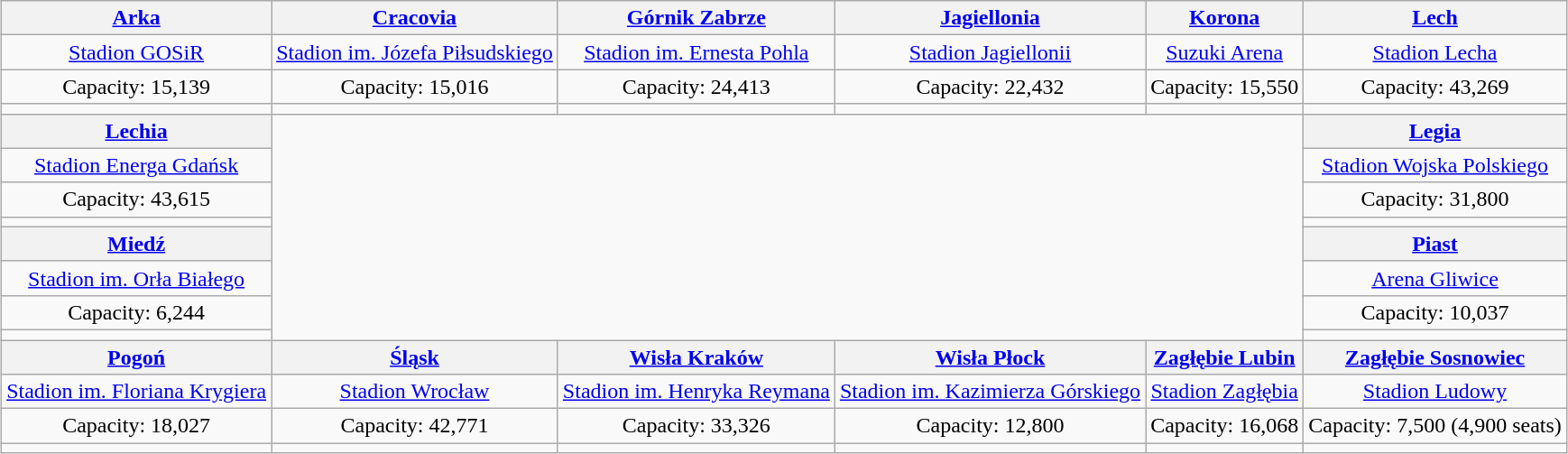<table class="wikitable" style="text-align:center;margin: 1em auto;">
<tr>
<th><a href='#'>Arka</a></th>
<th><a href='#'>Cracovia</a></th>
<th><a href='#'>Górnik Zabrze</a></th>
<th><a href='#'>Jagiellonia</a></th>
<th><a href='#'>Korona</a></th>
<th><a href='#'>Lech</a></th>
</tr>
<tr>
<td><a href='#'>Stadion GOSiR</a></td>
<td><a href='#'>Stadion im. Józefa Piłsudskiego</a></td>
<td><a href='#'>Stadion im. Ernesta Pohla</a></td>
<td><a href='#'>Stadion Jagiellonii</a></td>
<td><a href='#'>Suzuki Arena</a></td>
<td><a href='#'>Stadion Lecha</a></td>
</tr>
<tr>
<td>Capacity: 15,139</td>
<td>Capacity: 15,016</td>
<td>Capacity: 24,413</td>
<td>Capacity: 22,432</td>
<td>Capacity: 15,550</td>
<td>Capacity: 43,269</td>
</tr>
<tr>
<td></td>
<td></td>
<td></td>
<td></td>
<td></td>
<td></td>
</tr>
<tr>
<th><a href='#'>Lechia</a></th>
<td rowspan="8" colspan="4"><br></td>
<th><a href='#'>Legia</a></th>
</tr>
<tr>
<td><a href='#'>Stadion Energa Gdańsk</a></td>
<td><a href='#'>Stadion Wojska Polskiego</a></td>
</tr>
<tr>
<td>Capacity: 43,615</td>
<td>Capacity: 31,800</td>
</tr>
<tr>
<td></td>
<td></td>
</tr>
<tr>
<th><a href='#'>Miedź</a></th>
<th><a href='#'>Piast</a></th>
</tr>
<tr>
<td><a href='#'>Stadion im. Orła Białego</a></td>
<td><a href='#'>Arena Gliwice</a></td>
</tr>
<tr>
<td>Capacity: 6,244</td>
<td>Capacity: 10,037</td>
</tr>
<tr>
<td></td>
<td></td>
</tr>
<tr>
<th><a href='#'>Pogoń</a></th>
<th><a href='#'>Śląsk</a></th>
<th><a href='#'>Wisła Kraków</a></th>
<th><a href='#'>Wisła Płock</a></th>
<th><a href='#'>Zagłębie Lubin</a></th>
<th><a href='#'>Zagłębie Sosnowiec</a></th>
</tr>
<tr>
<td><a href='#'>Stadion im. Floriana Krygiera</a></td>
<td><a href='#'>Stadion Wrocław</a></td>
<td><a href='#'>Stadion im. Henryka Reymana</a></td>
<td><a href='#'>Stadion im. Kazimierza Górskiego</a></td>
<td><a href='#'>Stadion Zagłębia</a></td>
<td><a href='#'>Stadion Ludowy</a></td>
</tr>
<tr>
<td>Capacity: 18,027</td>
<td>Capacity: 42,771</td>
<td>Capacity: 33,326</td>
<td>Capacity: 12,800</td>
<td>Capacity: 16,068</td>
<td>Capacity: 7,500 (4,900 seats)</td>
</tr>
<tr>
<td></td>
<td></td>
<td></td>
<td></td>
<td></td>
<td></td>
</tr>
</table>
